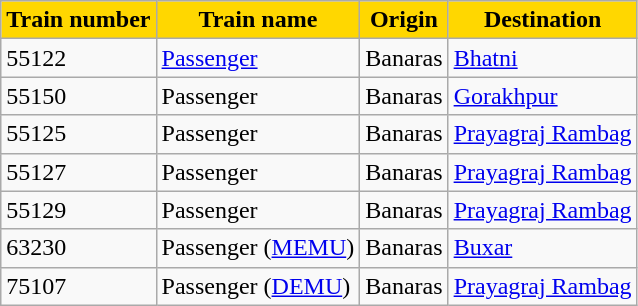<table class="wikitable">
<tr>
<th ! style="background-color:#FFD700">Train number</th>
<th ! style="background-color:#FFD700">Train name</th>
<th ! style="background-color:#FFD700">Origin</th>
<th ! style="background-color:#FFD700">Destination</th>
</tr>
<tr>
<td valign="top">55122</td>
<td valign="top"><a href='#'>Passenger</a></td>
<td valign="top">Banaras</td>
<td valign="top"><a href='#'>Bhatni</a></td>
</tr>
<tr>
<td valign="top">55150</td>
<td valign="top">Passenger</td>
<td valign="top">Banaras</td>
<td valign="top"><a href='#'>Gorakhpur</a></td>
</tr>
<tr>
<td valign="top">55125</td>
<td valign="top">Passenger</td>
<td valign="top">Banaras</td>
<td valign="top"><a href='#'>Prayagraj Rambag</a></td>
</tr>
<tr>
<td valign="top">55127</td>
<td valign="top">Passenger</td>
<td valign="top">Banaras</td>
<td valign="top"><a href='#'>Prayagraj Rambag</a></td>
</tr>
<tr>
<td valign="top">55129</td>
<td valign="top">Passenger</td>
<td valign="top">Banaras</td>
<td valign="top"><a href='#'>Prayagraj Rambag</a></td>
</tr>
<tr>
<td valign="top">63230</td>
<td valign="top">Passenger (<a href='#'>MEMU</a>)</td>
<td valign="top">Banaras</td>
<td valign="top"><a href='#'>Buxar</a></td>
</tr>
<tr>
<td valign="top">75107</td>
<td valign="top">Passenger (<a href='#'>DEMU</a>)</td>
<td valign="top">Banaras</td>
<td valign="top"><a href='#'>Prayagraj Rambag</a></td>
</tr>
</table>
